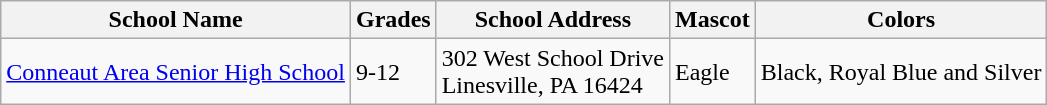<table class="wikitable">
<tr>
<th>School Name</th>
<th>Grades</th>
<th>School Address</th>
<th>Mascot</th>
<th>Colors</th>
</tr>
<tr>
<td><a href='#'>Conneaut Area Senior High School</a><br></td>
<td>9-12</td>
<td>302 West School Drive <br> Linesville, PA 16424</td>
<td>Eagle</td>
<td>Black, Royal Blue and Silver</td>
</tr>
</table>
